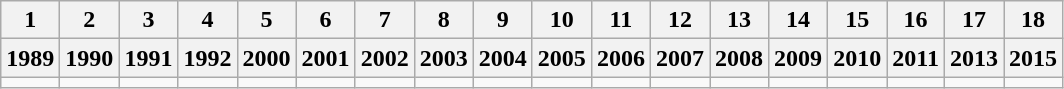<table class="wikitable">
<tr align="center">
<th>1</th>
<th>2</th>
<th>3</th>
<th>4</th>
<th>5</th>
<th>6</th>
<th>7</th>
<th>8</th>
<th>9</th>
<th>10</th>
<th>11</th>
<th>12</th>
<th>13</th>
<th>14</th>
<th>15</th>
<th>16</th>
<th>17</th>
<th>18</th>
</tr>
<tr align="center">
<th>1989</th>
<th>1990</th>
<th>1991</th>
<th>1992</th>
<th>2000</th>
<th>2001</th>
<th>2002</th>
<th>2003</th>
<th>2004</th>
<th>2005</th>
<th>2006</th>
<th>2007</th>
<th>2008</th>
<th>2009</th>
<th>2010</th>
<th>2011</th>
<th>2013</th>
<th>2015</th>
</tr>
<tr align="center">
<td></td>
<td></td>
<td></td>
<td></td>
<td></td>
<td></td>
<td></td>
<td></td>
<td></td>
<td></td>
<td></td>
<td></td>
<td></td>
<td></td>
<td></td>
<td></td>
<td></td>
<td></td>
</tr>
</table>
